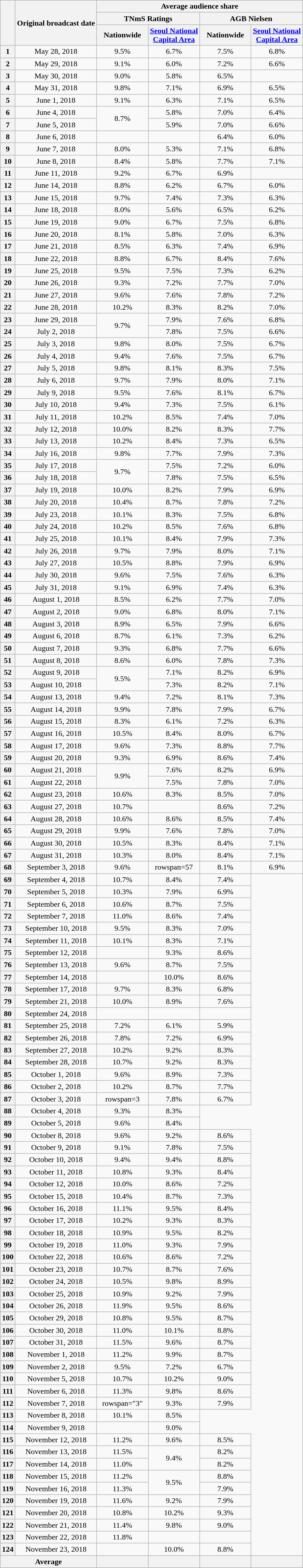<table class="wikitable" style="text-align:center">
<tr>
<th rowspan="3"></th>
<th rowspan="3">Original broadcast date</th>
<th colspan="4">Average audience share</th>
</tr>
<tr>
<th colspan="2">TNmS Ratings</th>
<th colspan="2">AGB Nielsen</th>
</tr>
<tr>
<th width=100>Nationwide</th>
<th width=100><a href='#'>Seoul National Capital Area</a></th>
<th width=100>Nationwide</th>
<th width=100><a href='#'>Seoul National Capital Area</a></th>
</tr>
<tr>
<th>1</th>
<td>May 28, 2018</td>
<td>9.5%</td>
<td>6.7%</td>
<td>7.5% </td>
<td>6.8% </td>
</tr>
<tr>
<th>2</th>
<td>May 29, 2018</td>
<td>9.1%</td>
<td>6.0%</td>
<td>7.2% </td>
<td>6.6% </td>
</tr>
<tr>
<th>3</th>
<td>May 30, 2018</td>
<td>9.0%</td>
<td>5.8%</td>
<td>6.5% </td>
<td> </td>
</tr>
<tr>
<th>4</th>
<td>May 31, 2018</td>
<td>9.8%</td>
<td>7.1%</td>
<td>6.9% </td>
<td>6.5% </td>
</tr>
<tr>
<th>5</th>
<td>June 1, 2018</td>
<td>9.1%</td>
<td>6.3%</td>
<td>7.1% </td>
<td>6.5% </td>
</tr>
<tr>
<th>6</th>
<td>June 4, 2018</td>
<td rowspan="2">8.7%</td>
<td>5.8%</td>
<td>7.0% </td>
<td>6.4% </td>
</tr>
<tr>
<th>7</th>
<td>June 5, 2018</td>
<td>5.9%</td>
<td>7.0% </td>
<td>6.6% </td>
</tr>
<tr>
<th>8</th>
<td>June 6, 2018</td>
<td></td>
<td></td>
<td>6.4% </td>
<td>6.0% </td>
</tr>
<tr>
<th>9</th>
<td>June 7, 2018</td>
<td>8.0%</td>
<td>5.3%</td>
<td>7.1% </td>
<td>6.8% </td>
</tr>
<tr>
<th>10</th>
<td>June 8, 2018</td>
<td>8.4%</td>
<td>5.8%</td>
<td>7.7% </td>
<td>7.1% </td>
</tr>
<tr>
<th>11</th>
<td>June 11, 2018</td>
<td>9.2%</td>
<td>6.7%</td>
<td>6.9% </td>
<td></td>
</tr>
<tr>
<th>12</th>
<td>June 14, 2018</td>
<td>8.8%</td>
<td>6.2%</td>
<td>6.7% </td>
<td>6.0% </td>
</tr>
<tr>
<th>13</th>
<td>June 15, 2018</td>
<td>9.7%</td>
<td>7.4%</td>
<td>7.3% </td>
<td>6.3% </td>
</tr>
<tr>
<th>14</th>
<td>June 18, 2018</td>
<td>8.0%</td>
<td>5.6%</td>
<td>6.5% </td>
<td>6.2% </td>
</tr>
<tr>
<th>15</th>
<td>June 19, 2018</td>
<td>9.0%</td>
<td>6.7%</td>
<td>7.5% </td>
<td>6.8% </td>
</tr>
<tr>
<th>16</th>
<td>June 20, 2018</td>
<td>8.1%</td>
<td>5.8%</td>
<td>7.0% </td>
<td>6.3% </td>
</tr>
<tr>
<th>17</th>
<td>June 21, 2018</td>
<td>8.5%</td>
<td>6.3%</td>
<td>7.4% </td>
<td>6.9% </td>
</tr>
<tr>
<th>18</th>
<td>June 22, 2018</td>
<td>8.8%</td>
<td>6.7%</td>
<td>8.4% </td>
<td>7.6% </td>
</tr>
<tr>
<th>19</th>
<td>June 25, 2018</td>
<td>9.5%</td>
<td>7.5%</td>
<td>7.3% </td>
<td>6.2% </td>
</tr>
<tr>
<th>20</th>
<td>June 26, 2018</td>
<td>9.3%</td>
<td>7.2%</td>
<td>7.7% </td>
<td>7.0% </td>
</tr>
<tr>
<th>21</th>
<td>June 27, 2018</td>
<td>9.6%</td>
<td>7.6%</td>
<td>7.8% </td>
<td>7.2% </td>
</tr>
<tr>
<th>22</th>
<td>June 28, 2018</td>
<td>10.2%</td>
<td>8.3%</td>
<td>8.2% </td>
<td>7.0% </td>
</tr>
<tr>
<th>23</th>
<td>June 29, 2018</td>
<td rowspan="2">9.7%</td>
<td>7.9%</td>
<td>7.6% </td>
<td>6.8% </td>
</tr>
<tr>
<th>24</th>
<td>July 2, 2018</td>
<td>7.8%</td>
<td>7.5% </td>
<td>6.6% </td>
</tr>
<tr>
<th>25</th>
<td>July 3, 2018</td>
<td>9.8%</td>
<td>8.0%</td>
<td>7.5% </td>
<td>6.7% </td>
</tr>
<tr>
<th>26</th>
<td>July 4, 2018</td>
<td>9.4%</td>
<td>7.6%</td>
<td>7.5% </td>
<td>6.7% </td>
</tr>
<tr>
<th>27</th>
<td>July 5, 2018</td>
<td>9.8%</td>
<td>8.1%</td>
<td>8.3% </td>
<td>7.5% </td>
</tr>
<tr>
<th>28</th>
<td>July 6, 2018</td>
<td>9.7%</td>
<td>7.9%</td>
<td>8.0% </td>
<td>7.1% </td>
</tr>
<tr>
<th>29</th>
<td>July 9, 2018</td>
<td>9.5%</td>
<td>7.6%</td>
<td>8.1% </td>
<td>6.7% </td>
</tr>
<tr>
<th>30</th>
<td>July 10, 2018</td>
<td>9.4%</td>
<td>7.3%</td>
<td>7.5% </td>
<td>6.1% </td>
</tr>
<tr>
<th>31</th>
<td>July 11, 2018</td>
<td>10.2%</td>
<td>8.5%</td>
<td>7.4% </td>
<td>7.0% </td>
</tr>
<tr>
<th>32</th>
<td>July 12, 2018</td>
<td>10.0%</td>
<td>8.2%</td>
<td>8.3% </td>
<td>7.7% </td>
</tr>
<tr>
<th>33</th>
<td>July 13, 2018</td>
<td>10.2%</td>
<td>8.4%</td>
<td>7.3% </td>
<td>6.5% </td>
</tr>
<tr>
<th>34</th>
<td>July 16, 2018</td>
<td>9.8%</td>
<td>7.7%</td>
<td>7.9% </td>
<td>7.3% </td>
</tr>
<tr>
<th>35</th>
<td>July 17, 2018</td>
<td rowspan="2">9.7%</td>
<td>7.5%</td>
<td>7.2% </td>
<td>6.0% </td>
</tr>
<tr>
<th>36</th>
<td>July 18, 2018</td>
<td>7.8%</td>
<td>7.5% </td>
<td>6.5% </td>
</tr>
<tr>
<th>37</th>
<td>July 19, 2018</td>
<td>10.0%</td>
<td>8.2%</td>
<td>7.9% </td>
<td>6.9% </td>
</tr>
<tr>
<th>38</th>
<td>July 20, 2018</td>
<td>10.4%</td>
<td>8.7%</td>
<td>7.8% </td>
<td>7.2% </td>
</tr>
<tr>
<th>39</th>
<td>July 23, 2018</td>
<td>10.1%</td>
<td>8.3%</td>
<td>7.5% </td>
<td>6.8% </td>
</tr>
<tr>
<th>40</th>
<td>July 24, 2018</td>
<td>10.2%</td>
<td>8.5%</td>
<td>7.6% </td>
<td>6.8% </td>
</tr>
<tr>
<th>41</th>
<td>July 25, 2018</td>
<td>10.1%</td>
<td>8.4%</td>
<td>7.9% </td>
<td>7.3% </td>
</tr>
<tr>
<th>42</th>
<td>July 26, 2018</td>
<td>9.7%</td>
<td>7.9%</td>
<td>8.0% </td>
<td>7.1% </td>
</tr>
<tr>
<th>43</th>
<td>July 27, 2018</td>
<td>10.5%</td>
<td>8.8%</td>
<td>7.9% </td>
<td>6.9% </td>
</tr>
<tr>
<th>44</th>
<td>July 30, 2018</td>
<td>9.6%</td>
<td>7.5%</td>
<td>7.6% </td>
<td>6.3% </td>
</tr>
<tr>
<th>45</th>
<td>July 31, 2018</td>
<td>9.1%</td>
<td>6.9%</td>
<td>7.4% </td>
<td>6.3% </td>
</tr>
<tr>
<th>46</th>
<td>August 1, 2018</td>
<td>8.5%</td>
<td>6.2%</td>
<td>7.7% </td>
<td>7.0% </td>
</tr>
<tr>
<th>47</th>
<td>August 2, 2018</td>
<td>9.0%</td>
<td>6.8%</td>
<td>8.0% </td>
<td>7.1% </td>
</tr>
<tr>
<th>48</th>
<td>August 3, 2018</td>
<td>8.9%</td>
<td>6.5%</td>
<td>7.9% </td>
<td>6.6% </td>
</tr>
<tr>
<th>49</th>
<td>August 6, 2018</td>
<td>8.7%</td>
<td>6.1%</td>
<td>7.3% </td>
<td>6.2% </td>
</tr>
<tr>
<th>50</th>
<td>August 7, 2018</td>
<td>9.3%</td>
<td>6.8%</td>
<td>7.7% </td>
<td>6.6% </td>
</tr>
<tr>
<th>51</th>
<td>August 8, 2018</td>
<td>8.6%</td>
<td>6.0%</td>
<td>7.8% </td>
<td>7.3% </td>
</tr>
<tr>
<th>52</th>
<td>August 9, 2018</td>
<td rowspan="2">9.5%</td>
<td>7.1%</td>
<td>8.2% </td>
<td>6.9% </td>
</tr>
<tr>
<th>53</th>
<td>August 10, 2018</td>
<td>7.3%</td>
<td>8.2% </td>
<td>7.1% </td>
</tr>
<tr>
<th>54</th>
<td>August 13, 2018</td>
<td>9.4%</td>
<td>7.2%</td>
<td>8.1% </td>
<td>7.3% </td>
</tr>
<tr>
<th>55</th>
<td>August 14, 2018</td>
<td>9.9%</td>
<td>7.8%</td>
<td>7.9% </td>
<td>6.7% </td>
</tr>
<tr>
<th>56</th>
<td>August 15, 2018</td>
<td>8.3%</td>
<td>6.1%</td>
<td>7.2% </td>
<td>6.3% </td>
</tr>
<tr>
<th>57</th>
<td>August 16, 2018</td>
<td>10.5%</td>
<td>8.4%</td>
<td>8.0% </td>
<td>6.7% </td>
</tr>
<tr>
<th>58</th>
<td>August 17, 2018</td>
<td>9.6%</td>
<td>7.3%</td>
<td>8.8% </td>
<td>7.7% </td>
</tr>
<tr>
<th>59</th>
<td>August 20, 2018</td>
<td>9.3%</td>
<td>6.9%</td>
<td>8.6% </td>
<td>7.4% </td>
</tr>
<tr>
<th>60</th>
<td>August 21, 2018</td>
<td rowspan="2">9.9%</td>
<td>7.6%</td>
<td>8.2% </td>
<td>6.9% </td>
</tr>
<tr>
<th>61</th>
<td>August 22, 2018</td>
<td>7.5%</td>
<td>7.8% </td>
<td>7.0% </td>
</tr>
<tr>
<th>62</th>
<td>August 23, 2018</td>
<td>10.6%</td>
<td>8.3%</td>
<td>8.5% </td>
<td>7.0% </td>
</tr>
<tr>
<th>63</th>
<td>August 27, 2018</td>
<td>10.7%</td>
<td></td>
<td>8.6% </td>
<td>7.2% </td>
</tr>
<tr>
<th>64</th>
<td>August 28, 2018</td>
<td>10.6%</td>
<td>8.6%</td>
<td>8.5% </td>
<td>7.4% </td>
</tr>
<tr>
<th>65</th>
<td>August 29, 2018</td>
<td>9.9%</td>
<td>7.6%</td>
<td>7.8% </td>
<td>7.0% </td>
</tr>
<tr>
<th>66</th>
<td>August 30, 2018</td>
<td>10.5%</td>
<td>8.3%</td>
<td>8.4% </td>
<td>7.1% </td>
</tr>
<tr>
<th>67</th>
<td>August 31, 2018</td>
<td>10.3%</td>
<td>8.0%</td>
<td>8.4% </td>
<td>7.1% </td>
</tr>
<tr>
<th>68</th>
<td>September 3, 2018</td>
<td>9.6%</td>
<td>rowspan=57 </td>
<td>8.1% </td>
<td>6.9% </td>
</tr>
<tr>
<th>69</th>
<td>September 4, 2018</td>
<td>10.7%</td>
<td>8.4% </td>
<td>7.4% </td>
</tr>
<tr>
<th>70</th>
<td>September 5, 2018</td>
<td>10.3%</td>
<td>7.9% </td>
<td>6.9% </td>
</tr>
<tr>
<th>71</th>
<td>September 6, 2018</td>
<td>10.6%</td>
<td>8.7% </td>
<td>7.5% </td>
</tr>
<tr>
<th>72</th>
<td>September 7, 2018</td>
<td>11.0%</td>
<td>8.6% </td>
<td>7.4% </td>
</tr>
<tr>
<th>73</th>
<td>September 10, 2018</td>
<td>9.5%</td>
<td>8.3% </td>
<td>7.0% </td>
</tr>
<tr>
<th>74</th>
<td>September 11, 2018</td>
<td>10.1%</td>
<td>8.3% </td>
<td>7.1% </td>
</tr>
<tr>
<th>75</th>
<td>September 12, 2018</td>
<td></td>
<td>9.3% </td>
<td>8.6% </td>
</tr>
<tr>
<th>76</th>
<td>September 13, 2018</td>
<td>9.6%</td>
<td>8.7% </td>
<td>7.5% </td>
</tr>
<tr>
<th>77</th>
<td>September 14, 2018</td>
<td></td>
<td>10.0% </td>
<td>8.6% </td>
</tr>
<tr>
<th>78</th>
<td>September 17, 2018</td>
<td>9.7%</td>
<td>8.3% </td>
<td>6.8% </td>
</tr>
<tr>
<th>79</th>
<td>September 21, 2018</td>
<td>10.0%</td>
<td>8.9% </td>
<td>7.6% </td>
</tr>
<tr>
<th>80</th>
<td>September 24, 2018</td>
<td></td>
<td> </td>
<td></td>
</tr>
<tr>
<th>81</th>
<td>September 25, 2018</td>
<td>7.2%</td>
<td>6.1% </td>
<td>5.9% </td>
</tr>
<tr>
<th>82</th>
<td>September 26, 2018</td>
<td>7.8%</td>
<td>7.2% </td>
<td>6.9% </td>
</tr>
<tr>
<th>83</th>
<td>September 27, 2018</td>
<td>10.2%</td>
<td>9.2% </td>
<td>8.3% </td>
</tr>
<tr>
<th>84</th>
<td>September 28, 2018</td>
<td>10.7%</td>
<td>9.2% </td>
<td>8.3% </td>
</tr>
<tr>
<th>85</th>
<td>October 1, 2018</td>
<td>9.6%</td>
<td>8.9% </td>
<td>7.3% </td>
</tr>
<tr>
<th>86</th>
<td>October 2, 2018</td>
<td>10.2%</td>
<td>8.7% </td>
<td>7.7% </td>
</tr>
<tr>
<th>87</th>
<td>October 3, 2018</td>
<td>rowspan=3 </td>
<td>7.8% </td>
<td>6.7% </td>
</tr>
<tr>
<th>88</th>
<td>October 4, 2018</td>
<td>9.3% </td>
<td>8.3% </td>
</tr>
<tr>
<th>89</th>
<td>October 5, 2018</td>
<td>9.6% </td>
<td>8.4% </td>
</tr>
<tr>
<th>90</th>
<td>October 8, 2018</td>
<td>9.6%</td>
<td>9.2% </td>
<td>8.6% </td>
</tr>
<tr>
<th>91</th>
<td>October 9, 2018</td>
<td>9.1%</td>
<td>7.8% </td>
<td>7.5% </td>
</tr>
<tr>
<th>92</th>
<td>October 10, 2018</td>
<td>9.4%</td>
<td>9.4% </td>
<td>8.8% </td>
</tr>
<tr>
<th>93</th>
<td>October 11, 2018</td>
<td>10.8%</td>
<td>9.3% </td>
<td>8.4% </td>
</tr>
<tr>
<th>94</th>
<td>October 12, 2018</td>
<td>10.0%</td>
<td>8.6% </td>
<td>7.2% </td>
</tr>
<tr>
<th>95</th>
<td>October 15, 2018</td>
<td>10.4%</td>
<td>8.7% </td>
<td>7.3% </td>
</tr>
<tr>
<th>96</th>
<td>October 16, 2018</td>
<td>11.1%</td>
<td>9.5% </td>
<td>8.4% </td>
</tr>
<tr>
<th>97</th>
<td>October 17, 2018</td>
<td>10.2%</td>
<td>9.3% </td>
<td>8.3% </td>
</tr>
<tr>
<th>98</th>
<td>October 18, 2018</td>
<td>10.9%</td>
<td>9.5% </td>
<td>8.2% </td>
</tr>
<tr>
<th>99</th>
<td>October 19, 2018</td>
<td>11.0%</td>
<td>9.3% </td>
<td>7.9% </td>
</tr>
<tr>
<th>100</th>
<td>October 22, 2018</td>
<td>10.6%</td>
<td>8.6% </td>
<td>7.2% </td>
</tr>
<tr>
<th>101</th>
<td>October 23, 2018</td>
<td>10.7%</td>
<td>8.7% </td>
<td>7.6% </td>
</tr>
<tr>
<th>102</th>
<td>October 24, 2018</td>
<td>10.5%</td>
<td>9.8% </td>
<td>8.9% </td>
</tr>
<tr>
<th>103</th>
<td>October 25, 2018</td>
<td>10.9%</td>
<td>9.2% </td>
<td>7.9% </td>
</tr>
<tr>
<th>104</th>
<td>October 26, 2018</td>
<td>11.9%</td>
<td>9.5% </td>
<td>8.6% </td>
</tr>
<tr>
<th>105</th>
<td>October 29, 2018</td>
<td>10.8%</td>
<td>9.5% </td>
<td>8.7% </td>
</tr>
<tr>
<th>106</th>
<td>October 30, 2018</td>
<td>11.0%</td>
<td>10.1% </td>
<td>8.8% </td>
</tr>
<tr>
<th>107</th>
<td>October 31, 2018</td>
<td>11.5%</td>
<td>9.6% </td>
<td>8.7% </td>
</tr>
<tr>
<th>108</th>
<td>November 1, 2018</td>
<td>11.2%</td>
<td>9.9% </td>
<td>8.7% </td>
</tr>
<tr>
<th>109</th>
<td>November 2, 2018</td>
<td>9.5%</td>
<td>7.2% </td>
<td>6.7% </td>
</tr>
<tr>
<th>110</th>
<td>November 5, 2018</td>
<td>10.7%</td>
<td>10.2% </td>
<td>9.0% </td>
</tr>
<tr>
<th>111</th>
<td>November 6, 2018</td>
<td>11.3%</td>
<td>9.8% </td>
<td>8.6% </td>
</tr>
<tr>
<th>112</th>
<td>November 7, 2018</td>
<td>rowspan="3" </td>
<td>9.3% </td>
<td>7.9% </td>
</tr>
<tr>
<th>113</th>
<td>November 8, 2018</td>
<td>10.1% </td>
<td>8.5% </td>
</tr>
<tr>
<th>114</th>
<td>November 9, 2018</td>
<td> </td>
<td>9.0% </td>
</tr>
<tr>
<th>115</th>
<td>November 12, 2018</td>
<td>11.2%</td>
<td>9.6% </td>
<td>8.5% </td>
</tr>
<tr>
<th>116</th>
<td>November 13, 2018</td>
<td>11.5%</td>
<td rowspan="2">9.4% </td>
<td>8.2% </td>
</tr>
<tr>
<th>117</th>
<td>November 14, 2018</td>
<td>11.0%</td>
<td>8.2% </td>
</tr>
<tr>
<th>118</th>
<td>November 15, 2018</td>
<td>11.2%</td>
<td rowspan="2">9.5% </td>
<td>8.8% </td>
</tr>
<tr>
<th>119</th>
<td>November 16, 2018</td>
<td>11.3%</td>
<td>7.9% </td>
</tr>
<tr>
<th>120</th>
<td>November 19, 2018</td>
<td>11.6%</td>
<td>9.2% </td>
<td>7.9% </td>
</tr>
<tr>
<th>121</th>
<td>November 20, 2018</td>
<td>10.8%</td>
<td>10.2% </td>
<td>9.3% </td>
</tr>
<tr>
<th>122</th>
<td>November 21, 2018</td>
<td>11.4%</td>
<td>9.8% </td>
<td>9.0% </td>
</tr>
<tr>
<th>123</th>
<td>November 22, 2018</td>
<td>11.8%</td>
<td> </td>
<td> </td>
</tr>
<tr>
<th>124</th>
<td>November 23, 2018</td>
<td></td>
<td>10.0% </td>
<td>8.8% </td>
</tr>
<tr>
<th colspan="2">Average</th>
<th></th>
<th></th>
<th></th>
<th></th>
</tr>
</table>
